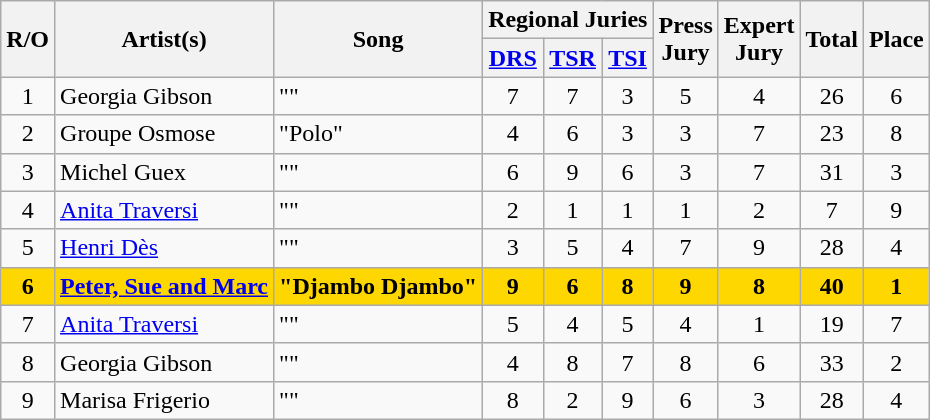<table class="sortable wikitable" style="margin: 1em auto 1em auto; text-align:center">
<tr>
<th rowspan="2">R/O</th>
<th rowspan="2">Artist(s)</th>
<th rowspan="2">Song</th>
<th colspan="3">Regional Juries</th>
<th rowspan="2">Press<br>Jury</th>
<th rowspan="2">Expert<br>Jury</th>
<th rowspan="2">Total</th>
<th rowspan="2">Place</th>
</tr>
<tr>
<th><a href='#'>DRS</a></th>
<th><a href='#'>TSR</a></th>
<th><a href='#'>TSI</a></th>
</tr>
<tr>
<td>1</td>
<td align="left">Georgia Gibson</td>
<td align="left">""</td>
<td>7</td>
<td>7</td>
<td>3</td>
<td>5</td>
<td>4</td>
<td>26</td>
<td>6</td>
</tr>
<tr>
<td>2</td>
<td align="left">Groupe Osmose</td>
<td align="left">"Polo"</td>
<td>4</td>
<td>6</td>
<td>3</td>
<td>3</td>
<td>7</td>
<td>23</td>
<td>8</td>
</tr>
<tr>
<td>3</td>
<td align="left">Michel Guex</td>
<td align="left">""</td>
<td>6</td>
<td>9</td>
<td>6</td>
<td>3</td>
<td>7</td>
<td>31</td>
<td>3</td>
</tr>
<tr>
<td>4</td>
<td align="left"><a href='#'>Anita Traversi</a></td>
<td align="left">""</td>
<td>2</td>
<td>1</td>
<td>1</td>
<td>1</td>
<td>2</td>
<td>7</td>
<td>9</td>
</tr>
<tr>
<td>5</td>
<td align="left"><a href='#'>Henri Dès</a></td>
<td align="left">""</td>
<td>3</td>
<td>5</td>
<td>4</td>
<td>7</td>
<td>9</td>
<td>28</td>
<td>4</td>
</tr>
<tr style="font-weight:bold; background:gold;">
<td>6</td>
<td align="left"><a href='#'>Peter, Sue and Marc</a></td>
<td align="left">"Djambo Djambo"</td>
<td>9</td>
<td>6</td>
<td>8</td>
<td>9</td>
<td>8</td>
<td>40</td>
<td>1</td>
</tr>
<tr>
<td>7</td>
<td align="left"><a href='#'>Anita Traversi</a></td>
<td align="left">""</td>
<td>5</td>
<td>4</td>
<td>5</td>
<td>4</td>
<td>1</td>
<td>19</td>
<td>7</td>
</tr>
<tr>
<td>8</td>
<td align="left">Georgia Gibson</td>
<td align="left">""</td>
<td>4</td>
<td>8</td>
<td>7</td>
<td>8</td>
<td>6</td>
<td>33</td>
<td>2</td>
</tr>
<tr>
<td>9</td>
<td align="left">Marisa Frigerio</td>
<td align="left">""</td>
<td>8</td>
<td>2</td>
<td>9</td>
<td>6</td>
<td>3</td>
<td>28</td>
<td>4</td>
</tr>
</table>
